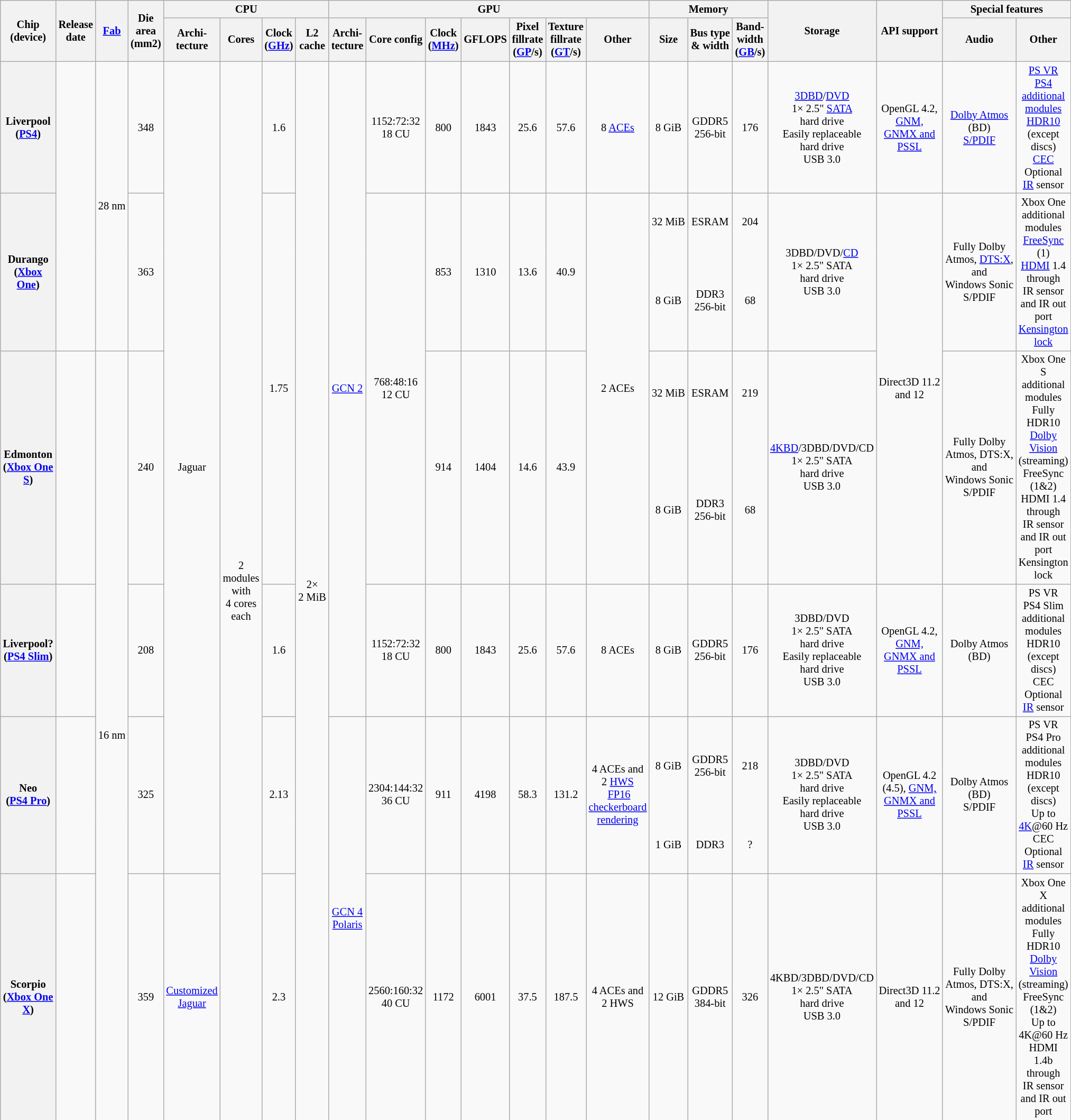<table class="wikitable sortable" style="font-size:85%; text-align:center;">
<tr>
<th rowspan=2>Chip<br>(device)</th>
<th rowspan=2>Release date</th>
<th rowspan=2><a href='#'>Fab</a></th>
<th rowspan=2>Die area (mm2)</th>
<th colspan=4>CPU</th>
<th colspan=7>GPU</th>
<th colspan=3>Memory</th>
<th rowspan=2>Storage</th>
<th rowspan=2>API support</th>
<th colspan=2>Special features</th>
</tr>
<tr>
<th>Archi-<br>tecture</th>
<th>Cores</th>
<th>Clock (<a href='#'>GHz</a>)</th>
<th>L2 cache</th>
<th>Archi-<br>tecture</th>
<th>Core config</th>
<th>Clock (<a href='#'>MHz</a>)</th>
<th>GFLOPS </th>
<th>Pixel fillrate (<a href='#'>GP</a>/s) </th>
<th>Texture fillrate (<a href='#'>GT</a>/s) </th>
<th>Other</th>
<th>Size</th>
<th>Bus type & width</th>
<th>Band-<br>width (<a href='#'>GB</a>/s)</th>
<th>Audio</th>
<th>Other</th>
</tr>
<tr>
<th>Liverpool<br>(<a href='#'>PS4</a>)</th>
<td rowspan="3"></td>
<td rowspan=3>28 nm</td>
<td>348</td>
<td rowspan=8>Jaguar</td>
<td rowspan=9>2 modules with 4 cores each</td>
<td>1.6</td>
<td rowspan=9>2× 2 MiB</td>
<td rowspan=6><a href='#'>GCN 2</a></td>
<td>1152:72:32<br>18 CU</td>
<td>800</td>
<td>1843</td>
<td>25.6</td>
<td>57.6</td>
<td>8 <a href='#'>ACEs</a></td>
<td>8 GiB</td>
<td>GDDR5<br>256-bit</td>
<td>176</td>
<td><a href='#'>3DBD</a>/<a href='#'>DVD</a><br>1× 2.5" <a href='#'>SATA</a> hard drive<br>Easily replaceable hard drive<br>USB 3.0</td>
<td>OpenGL 4.2, <a href='#'>GNM, GNMX and PSSL</a></td>
<td><a href='#'>Dolby Atmos</a> (BD)<br><a href='#'>S/PDIF</a></td>
<td><a href='#'>PS VR</a><br><a href='#'>PS4 additional modules</a><br><a href='#'>HDR10</a> (except discs)<br><a href='#'>CEC</a><br>Optional <a href='#'>IR</a> sensor</td>
</tr>
<tr>
<th rowspan=2>Durango<br>(<a href='#'>Xbox One</a>)</th>
<td rowspan=2>363</td>
<td rowspan=4>1.75</td>
<td rowspan=4>768:48:16<br>12 CU</td>
<td rowspan=2>853</td>
<td rowspan=2>1310</td>
<td rowspan=2>13.6</td>
<td rowspan=2>40.9</td>
<td rowspan="4">2 ACEs</td>
<td style="border-bottom: none">32 MiB</td>
<td style="border-bottom: none">ESRAM</td>
<td style="border-bottom: none">204</td>
<td rowspan=2>3DBD/DVD/<a href='#'>CD</a><br>1× 2.5" SATA hard drive<br>USB 3.0</td>
<td rowspan=4>Direct3D 11.2 and 12</td>
<td rowspan=2>Fully Dolby Atmos, <a href='#'>DTS:X</a>, and Windows Sonic<br>S/PDIF</td>
<td rowspan=2>Xbox One additional modules<br><a href='#'>FreeSync</a> (1)<br><a href='#'>HDMI</a> 1.4 through<br>IR sensor and IR out port<br><a href='#'>Kensington lock</a></td>
</tr>
<tr>
<td style="border-top: none">8 GiB</td>
<td style="border-top: none">DDR3<br>256-bit</td>
<td style="border-top: none">68</td>
</tr>
<tr>
<th rowspan=2>Edmonton<br>(<a href='#'>Xbox One S</a>) </th>
<td rowspan=2></td>
<td rowspan=6>16 nm</td>
<td rowspan=2>240</td>
<td rowspan=2>914</td>
<td rowspan=2>1404</td>
<td rowspan=2>14.6</td>
<td rowspan=2>43.9</td>
<td style="border-bottom: none">32 MiB</td>
<td style="border-bottom: none">ESRAM</td>
<td style="border-bottom: none">219</td>
<td rowspan=2><a href='#'>4KBD</a>/3DBD/DVD/CD<br>1× 2.5" SATA hard drive<br>USB 3.0</td>
<td rowspan=2>Fully Dolby Atmos, DTS:X, and Windows Sonic<br>S/PDIF</td>
<td rowspan=2>Xbox One S additional modules<br>Fully HDR10<br><a href='#'>Dolby Vision</a> (streaming)<br>FreeSync (1&2)<br>HDMI 1.4 through<br>IR sensor and IR out port<br>Kensington lock</td>
</tr>
<tr>
<td style="border-top: none">8 GiB</td>
<td style="border-top: none">DDR3<br>256-bit</td>
<td style="border-top: none">68</td>
</tr>
<tr>
<th>Liverpool?<br>(<a href='#'>PS4 Slim</a>)</th>
<td rowspan=1></td>
<td>208</td>
<td>1.6</td>
<td>1152:72:32<br>18 CU</td>
<td>800</td>
<td>1843</td>
<td>25.6</td>
<td>57.6</td>
<td>8 ACEs</td>
<td>8 GiB</td>
<td>GDDR5<br>256-bit</td>
<td>176</td>
<td>3DBD/DVD<br>1× 2.5" SATA hard drive<br>Easily replaceable hard drive<br>USB 3.0</td>
<td>OpenGL 4.2, <a href='#'>GNM, GNMX and PSSL</a></td>
<td>Dolby Atmos (BD)</td>
<td>PS VR<br>PS4 Slim additional modules<br>HDR10 (except discs)<br>CEC<br>Optional <a href='#'>IR</a> sensor</td>
</tr>
<tr>
<th rowspan=2>Neo<br>(<a href='#'>PS4 Pro</a>) </th>
<td rowspan=2></td>
<td rowspan=2>325</td>
<td rowspan=2>2.13</td>
<td rowspan=3><a href='#'>GCN 4<br>Polaris</a></td>
<td rowspan=2>2304:144:32<br>36 CU</td>
<td rowspan=2>911</td>
<td rowspan=2>4198</td>
<td rowspan=2>58.3</td>
<td rowspan=2>131.2</td>
<td rowspan=2>4 ACEs and 2 <a href='#'>HWS</a><br> <a href='#'>FP16</a><br><a href='#'>checkerboard rendering</a></td>
<td style="border-bottom: none">8 GiB<br></td>
<td style="border-bottom: none">GDDR5<br>256-bit</td>
<td style="border-bottom: none">218</td>
<td rowspan=2>3DBD/DVD<br>1× 2.5" SATA hard drive<br>Easily replaceable hard drive<br>USB 3.0</td>
<td rowspan=2>OpenGL 4.2 (4.5), <a href='#'>GNM, GNMX and PSSL</a></td>
<td rowspan=2>Dolby Atmos (BD)<br>S/PDIF</td>
<td rowspan=2>PS VR<br>PS4 Pro additional modules<br>HDR10 (except discs)<br>Up to <a href='#'>4K</a>@60 Hz<br>CEC<br>Optional <a href='#'>IR</a> sensor</td>
</tr>
<tr>
<td style="border-top: none">1 GiB</td>
<td style="border-top: none">DDR3</td>
<td style="border-top: none">?</td>
</tr>
<tr>
<th>Scorpio<br>(<a href='#'>Xbox One X</a>) </th>
<td></td>
<td>359</td>
<td><a href='#'>Customized<br>Jaguar</a></td>
<td>2.3</td>
<td>2560:160:32<br>40 CU</td>
<td>1172</td>
<td>6001</td>
<td>37.5</td>
<td>187.5</td>
<td>4 ACEs and 2 HWS</td>
<td>12 GiB</td>
<td>GDDR5<br>384-bit</td>
<td>326</td>
<td>4KBD/3DBD/DVD/CD<br>1× 2.5" SATA hard drive<br>USB 3.0</td>
<td>Direct3D 11.2 and 12</td>
<td>Fully Dolby Atmos, DTS:X, and Windows Sonic<br>S/PDIF</td>
<td>Xbox One X additional modules<br>Fully HDR10<br><a href='#'>Dolby Vision</a> (streaming)<br>FreeSync (1&2)<br>Up to 4K@60 Hz<br>HDMI 1.4b through<br>IR sensor and IR out port</td>
</tr>
<tr>
</tr>
</table>
